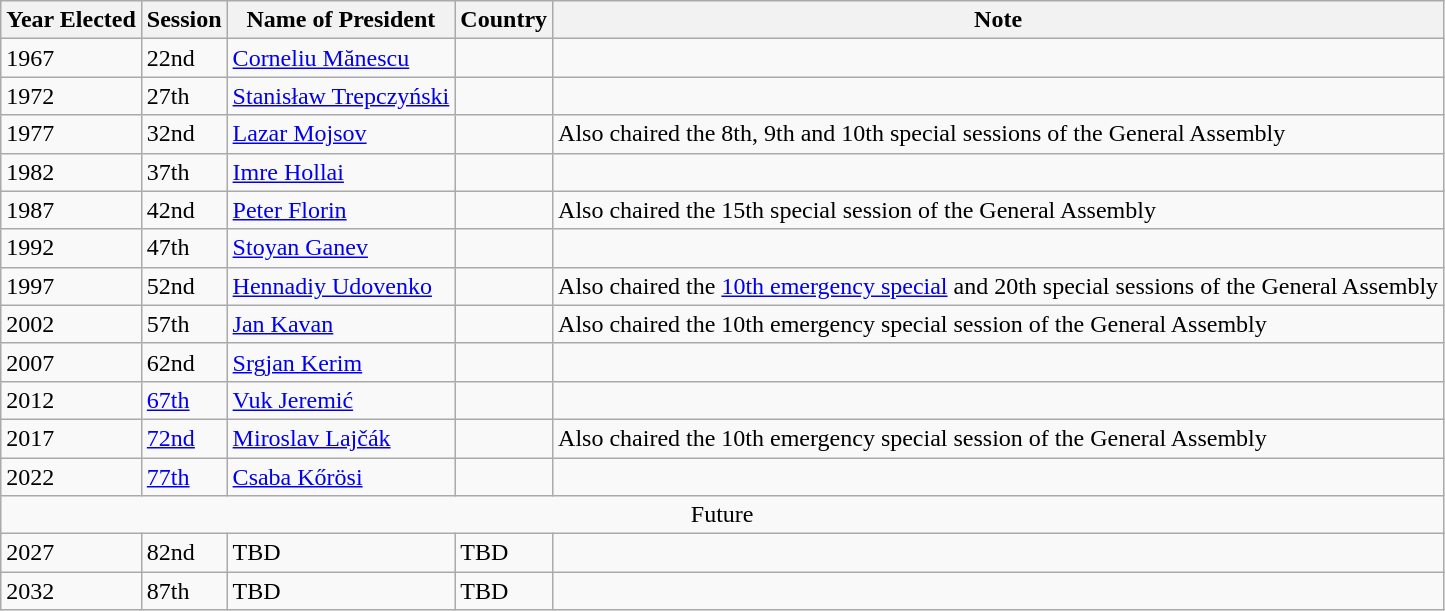<table class="wikitable sortable">
<tr>
<th>Year Elected</th>
<th>Session</th>
<th>Name of President</th>
<th>Country</th>
<th>Note</th>
</tr>
<tr>
<td>1967</td>
<td>22nd</td>
<td><a href='#'>Corneliu Mănescu</a></td>
<td></td>
<td></td>
</tr>
<tr>
<td>1972</td>
<td>27th</td>
<td><a href='#'>Stanisław Trepczyński</a></td>
<td></td>
<td></td>
</tr>
<tr>
<td>1977</td>
<td>32nd</td>
<td><a href='#'>Lazar Mojsov</a></td>
<td></td>
<td>Also chaired the 8th, 9th and 10th special sessions of the General Assembly</td>
</tr>
<tr>
<td>1982</td>
<td>37th</td>
<td><a href='#'>Imre Hollai</a></td>
<td></td>
<td></td>
</tr>
<tr>
<td>1987</td>
<td>42nd</td>
<td><a href='#'>Peter Florin</a></td>
<td></td>
<td>Also chaired the 15th special session of the General Assembly</td>
</tr>
<tr>
<td>1992</td>
<td>47th</td>
<td><a href='#'>Stoyan Ganev</a></td>
<td></td>
<td></td>
</tr>
<tr>
<td>1997</td>
<td>52nd</td>
<td><a href='#'>Hennadiy Udovenko</a></td>
<td></td>
<td>Also chaired the <a href='#'>10th emergency special</a> and 20th special sessions of the General Assembly</td>
</tr>
<tr>
<td>2002</td>
<td>57th</td>
<td><a href='#'>Jan Kavan</a></td>
<td></td>
<td>Also chaired the 10th emergency special session of the General Assembly</td>
</tr>
<tr>
<td>2007</td>
<td>62nd</td>
<td><a href='#'>Srgjan Kerim</a></td>
<td></td>
<td></td>
</tr>
<tr>
<td>2012</td>
<td><a href='#'>67th</a></td>
<td><a href='#'>Vuk Jeremić</a></td>
<td></td>
<td></td>
</tr>
<tr>
<td>2017</td>
<td><a href='#'>72nd</a></td>
<td><a href='#'>Miroslav Lajčák</a></td>
<td></td>
<td>Also chaired the 10th emergency special session of the General Assembly</td>
</tr>
<tr>
<td>2022</td>
<td><a href='#'>77th</a></td>
<td><a href='#'>Csaba Kőrösi</a></td>
<td></td>
<td></td>
</tr>
<tr>
<td colspan="5" style="text-align: center;">Future</td>
</tr>
<tr>
<td>2027</td>
<td>82nd</td>
<td>TBD</td>
<td>TBD</td>
<td></td>
</tr>
<tr>
<td>2032</td>
<td>87th</td>
<td>TBD</td>
<td>TBD</td>
<td></td>
</tr>
</table>
